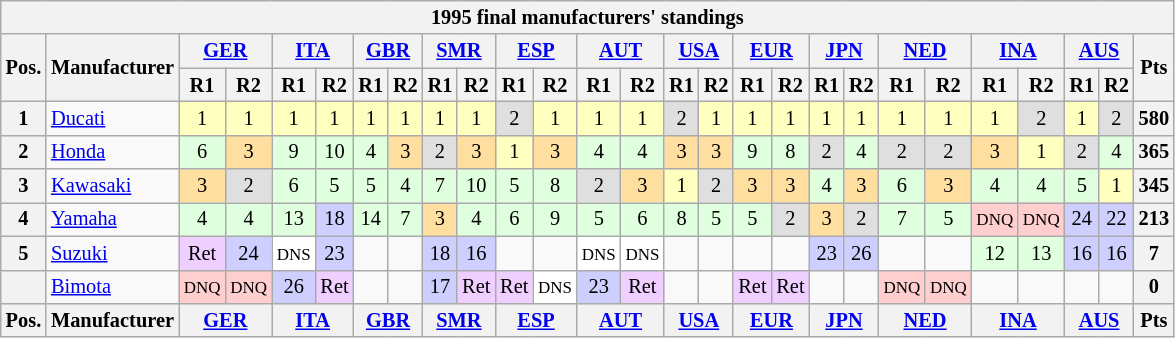<table class="wikitable" style="font-size: 85%; text-align: center">
<tr>
<th colspan=33>1995 final manufacturers' standings</th>
</tr>
<tr valign="top">
<th valign="middle" rowspan=2>Pos.</th>
<th valign="middle" rowspan=2>Manufacturer</th>
<th colspan=2><a href='#'>GER</a><br></th>
<th colspan=2><a href='#'>ITA</a><br></th>
<th colspan=2><a href='#'>GBR</a><br></th>
<th colspan=2><a href='#'>SMR</a><br></th>
<th colspan=2><a href='#'>ESP</a><br></th>
<th colspan=2><a href='#'>AUT</a><br></th>
<th colspan=2><a href='#'>USA</a><br></th>
<th colspan=2><a href='#'>EUR</a><br></th>
<th colspan=2><a href='#'>JPN</a><br></th>
<th colspan=2><a href='#'>NED</a><br></th>
<th colspan=2><a href='#'>INA</a><br></th>
<th colspan=2><a href='#'>AUS</a><br></th>
<th valign="middle" rowspan=2>Pts</th>
</tr>
<tr>
<th>R1</th>
<th>R2</th>
<th>R1</th>
<th>R2</th>
<th>R1</th>
<th>R2</th>
<th>R1</th>
<th>R2</th>
<th>R1</th>
<th>R2</th>
<th>R1</th>
<th>R2</th>
<th>R1</th>
<th>R2</th>
<th>R1</th>
<th>R2</th>
<th>R1</th>
<th>R2</th>
<th>R1</th>
<th>R2</th>
<th>R1</th>
<th>R2</th>
<th>R1</th>
<th>R2</th>
</tr>
<tr>
<th>1</th>
<td align=left> <a href='#'>Ducati</a></td>
<td style="background:#ffffbf;">1</td>
<td style="background:#ffffbf;">1</td>
<td style="background:#ffffbf;">1</td>
<td style="background:#ffffbf;">1</td>
<td style="background:#ffffbf;">1</td>
<td style="background:#ffffbf;">1</td>
<td style="background:#ffffbf;">1</td>
<td style="background:#ffffbf;">1</td>
<td style="background:#dfdfdf;">2</td>
<td style="background:#ffffbf;">1</td>
<td style="background:#ffffbf;">1</td>
<td style="background:#ffffbf;">1</td>
<td style="background:#dfdfdf;">2</td>
<td style="background:#ffffbf;">1</td>
<td style="background:#ffffbf;">1</td>
<td style="background:#ffffbf;">1</td>
<td style="background:#ffffbf;">1</td>
<td style="background:#ffffbf;">1</td>
<td style="background:#ffffbf;">1</td>
<td style="background:#ffffbf;">1</td>
<td style="background:#ffffbf;">1</td>
<td style="background:#dfdfdf;">2</td>
<td style="background:#ffffbf;">1</td>
<td style="background:#dfdfdf;">2</td>
<th>580</th>
</tr>
<tr>
<th>2</th>
<td align=left> <a href='#'>Honda</a></td>
<td style="background:#dfffdf;">6</td>
<td style="background:#ffdf9f;">3</td>
<td style="background:#dfffdf;">9</td>
<td style="background:#dfffdf;">10</td>
<td style="background:#dfffdf;">4</td>
<td style="background:#ffdf9f;">3</td>
<td style="background:#dfdfdf;">2</td>
<td style="background:#ffdf9f;">3</td>
<td style="background:#ffffbf;">1</td>
<td style="background:#ffdf9f;">3</td>
<td style="background:#dfffdf;">4</td>
<td style="background:#dfffdf;">4</td>
<td style="background:#ffdf9f;">3</td>
<td style="background:#ffdf9f;">3</td>
<td style="background:#dfffdf;">9</td>
<td style="background:#dfffdf;">8</td>
<td style="background:#dfdfdf;">2</td>
<td style="background:#dfffdf;">4</td>
<td style="background:#dfdfdf;">2</td>
<td style="background:#dfdfdf;">2</td>
<td style="background:#ffdf9f;">3</td>
<td style="background:#ffffbf;">1</td>
<td style="background:#dfdfdf;">2</td>
<td style="background:#dfffdf;">4</td>
<th>365</th>
</tr>
<tr>
<th>3</th>
<td align=left> <a href='#'>Kawasaki</a></td>
<td style="background:#ffdf9f;">3</td>
<td style="background:#dfdfdf;">2</td>
<td style="background:#dfffdf;">6</td>
<td style="background:#dfffdf;">5</td>
<td style="background:#dfffdf;">5</td>
<td style="background:#dfffdf;">4</td>
<td style="background:#dfffdf;">7</td>
<td style="background:#dfffdf;">10</td>
<td style="background:#dfffdf;">5</td>
<td style="background:#dfffdf;">8</td>
<td style="background:#dfdfdf;">2</td>
<td style="background:#ffdf9f;">3</td>
<td style="background:#ffffbf;">1</td>
<td style="background:#dfdfdf;">2</td>
<td style="background:#ffdf9f;">3</td>
<td style="background:#ffdf9f;">3</td>
<td style="background:#dfffdf;">4</td>
<td style="background:#ffdf9f;">3</td>
<td style="background:#dfffdf;">6</td>
<td style="background:#ffdf9f;">3</td>
<td style="background:#dfffdf;">4</td>
<td style="background:#dfffdf;">4</td>
<td style="background:#dfffdf;">5</td>
<td style="background:#ffffbf;">1</td>
<th>345</th>
</tr>
<tr>
<th>4</th>
<td align=left> <a href='#'>Yamaha</a></td>
<td style="background:#dfffdf;">4</td>
<td style="background:#dfffdf;">4</td>
<td style="background:#dfffdf;">13</td>
<td style="background:#cfcfff;">18</td>
<td style="background:#dfffdf;">14</td>
<td style="background:#dfffdf;">7</td>
<td style="background:#ffdf9f;">3</td>
<td style="background:#dfffdf;">4</td>
<td style="background:#dfffdf;">6</td>
<td style="background:#dfffdf;">9</td>
<td style="background:#dfffdf;">5</td>
<td style="background:#dfffdf;">6</td>
<td style="background:#dfffdf;">8</td>
<td style="background:#dfffdf;">5</td>
<td style="background:#dfffdf;">5</td>
<td style="background:#dfdfdf;">2</td>
<td style="background:#ffdf9f;">3</td>
<td style="background:#dfdfdf;">2</td>
<td style="background:#dfffdf;">7</td>
<td style="background:#dfffdf;">5</td>
<td style="background:#ffcfcf;"><small>DNQ</small></td>
<td style="background:#ffcfcf;"><small>DNQ</small></td>
<td style="background:#cfcfff;">24</td>
<td style="background:#cfcfff;">22</td>
<th>213</th>
</tr>
<tr>
<th>5</th>
<td align=left> <a href='#'>Suzuki</a></td>
<td style="background:#efcfff;">Ret</td>
<td style="background:#cfcfff;">24</td>
<td style="background:#ffffff;"><small>DNS</small></td>
<td style="background:#cfcfff;">23</td>
<td></td>
<td></td>
<td style="background:#cfcfff;">18</td>
<td style="background:#cfcfff;">16</td>
<td></td>
<td></td>
<td style="background:#ffffff;"><small>DNS</small></td>
<td style="background:#ffffff;"><small>DNS</small></td>
<td></td>
<td></td>
<td></td>
<td></td>
<td style="background:#cfcfff;">23</td>
<td style="background:#cfcfff;">26</td>
<td></td>
<td></td>
<td style="background:#dfffdf;">12</td>
<td style="background:#dfffdf;">13</td>
<td style="background:#cfcfff;">16</td>
<td style="background:#cfcfff;">16</td>
<th>7</th>
</tr>
<tr>
<th></th>
<td align=left> <a href='#'>Bimota</a></td>
<td style="background:#ffcfcf;"><small>DNQ</small></td>
<td style="background:#ffcfcf;"><small>DNQ</small></td>
<td style="background:#cfcfff;">26</td>
<td style="background:#efcfff;">Ret</td>
<td></td>
<td></td>
<td style="background:#cfcfff;">17</td>
<td style="background:#efcfff;">Ret</td>
<td style="background:#efcfff;">Ret</td>
<td style="background:#ffffff;"><small>DNS</small></td>
<td style="background:#cfcfff;">23</td>
<td style="background:#efcfff;">Ret</td>
<td></td>
<td></td>
<td style="background:#efcfff;">Ret</td>
<td style="background:#efcfff;">Ret</td>
<td></td>
<td></td>
<td style="background:#ffcfcf;"><small>DNQ</small></td>
<td style="background:#ffcfcf;"><small>DNQ</small></td>
<td></td>
<td></td>
<td></td>
<td></td>
<th>0</th>
</tr>
<tr valign="top">
<th valign="middle">Pos.</th>
<th valign="middle">Manufacturer</th>
<th colspan=2><a href='#'>GER</a><br></th>
<th colspan=2><a href='#'>ITA</a><br></th>
<th colspan=2><a href='#'>GBR</a><br></th>
<th colspan=2><a href='#'>SMR</a><br></th>
<th colspan=2><a href='#'>ESP</a><br></th>
<th colspan=2><a href='#'>AUT</a><br></th>
<th colspan=2><a href='#'>USA</a><br></th>
<th colspan=2><a href='#'>EUR</a><br></th>
<th colspan=2><a href='#'>JPN</a><br></th>
<th colspan=2><a href='#'>NED</a><br></th>
<th colspan=2><a href='#'>INA</a><br></th>
<th colspan=2><a href='#'>AUS</a><br></th>
<th valign="middle">Pts</th>
</tr>
</table>
